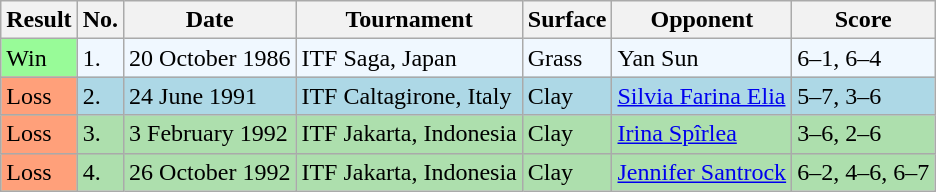<table class="sortable wikitable">
<tr>
<th>Result</th>
<th>No.</th>
<th>Date</th>
<th>Tournament</th>
<th>Surface</th>
<th>Opponent</th>
<th class="unsortable">Score</th>
</tr>
<tr bgcolor="#f0f8ff">
<td style="background:#98fb98;">Win</td>
<td>1.</td>
<td>20 October 1986</td>
<td>ITF Saga, Japan</td>
<td>Grass</td>
<td> Yan Sun</td>
<td>6–1, 6–4</td>
</tr>
<tr bgcolor=lightblue>
<td bgcolor="FFA07A">Loss</td>
<td>2.</td>
<td>24 June 1991</td>
<td>ITF Caltagirone, Italy</td>
<td>Clay</td>
<td> <a href='#'>Silvia Farina Elia</a></td>
<td>5–7, 3–6</td>
</tr>
<tr style="background:#addfad;">
<td bgcolor="FFA07A">Loss</td>
<td>3.</td>
<td>3 February 1992</td>
<td>ITF Jakarta, Indonesia</td>
<td>Clay</td>
<td> <a href='#'>Irina Spîrlea</a></td>
<td>3–6, 2–6</td>
</tr>
<tr style="background:#addfad;">
<td bgcolor="FFA07A">Loss</td>
<td>4.</td>
<td>26 October 1992</td>
<td>ITF Jakarta, Indonesia</td>
<td>Clay</td>
<td> <a href='#'>Jennifer Santrock</a></td>
<td>6–2, 4–6, 6–7</td>
</tr>
</table>
